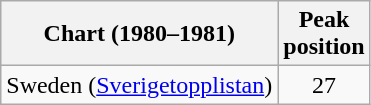<table class="wikitable">
<tr>
<th>Chart (1980–1981)</th>
<th>Peak<br>position</th>
</tr>
<tr>
<td>Sweden (<a href='#'>Sverigetopplistan</a>)</td>
<td align="center">27</td>
</tr>
</table>
